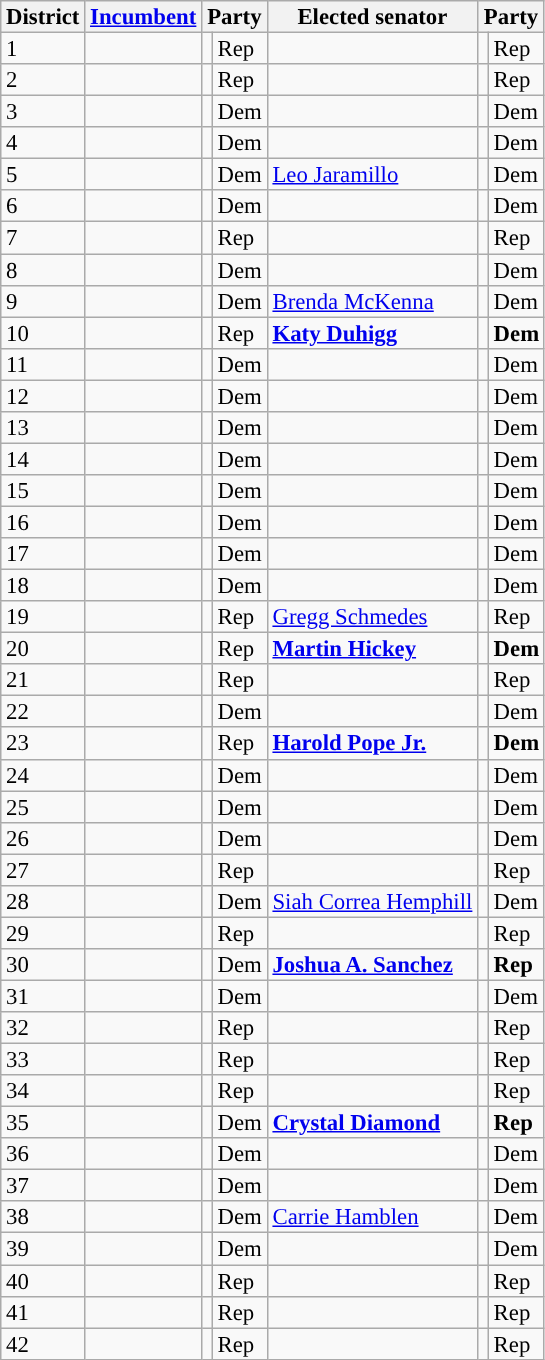<table class="wikitable sortable" style="font-size:95%;line-height:14px;">
<tr>
<th>District</th>
<th><a href='#'>Incumbent</a></th>
<th colspan=2>Party</th>
<th>Elected senator</th>
<th colspan=2>Party</th>
</tr>
<tr>
<td>1</td>
<td></td>
<td style="background:"></td>
<td>Rep</td>
<td></td>
<td style="background:"></td>
<td>Rep</td>
</tr>
<tr>
<td>2</td>
<td></td>
<td style="background:"></td>
<td>Rep</td>
<td></td>
<td style="background:"></td>
<td>Rep</td>
</tr>
<tr>
<td>3</td>
<td></td>
<td style="background:"></td>
<td>Dem</td>
<td></td>
<td style="background:"></td>
<td>Dem</td>
</tr>
<tr>
<td>4</td>
<td></td>
<td style="background:"></td>
<td>Dem</td>
<td></td>
<td style="background:"></td>
<td>Dem</td>
</tr>
<tr>
<td>5</td>
<td></td>
<td style="background:"></td>
<td>Dem</td>
<td sortname><a href='#'>Leo Jaramillo</a></td>
<td style="background:"></td>
<td>Dem</td>
</tr>
<tr>
<td>6</td>
<td></td>
<td style="background:"></td>
<td>Dem</td>
<td></td>
<td style="background:"></td>
<td>Dem</td>
</tr>
<tr>
<td>7</td>
<td></td>
<td style="background:"></td>
<td>Rep</td>
<td></td>
<td style="background:"></td>
<td>Rep</td>
</tr>
<tr>
<td>8</td>
<td></td>
<td style="background:"></td>
<td>Dem</td>
<td></td>
<td style="background:"></td>
<td>Dem</td>
</tr>
<tr>
<td>9</td>
<td></td>
<td style="background:"></td>
<td>Dem</td>
<td sortname><a href='#'>Brenda McKenna</a></td>
<td style="background:"></td>
<td>Dem</td>
</tr>
<tr>
<td>10</td>
<td></td>
<td style="background:"></td>
<td>Rep</td>
<td sortname><strong><a href='#'>Katy Duhigg</a></strong></td>
<td style="background:"></td>
<td><strong>Dem</strong></td>
</tr>
<tr>
<td>11</td>
<td></td>
<td style="background:"></td>
<td>Dem</td>
<td></td>
<td style="background:"></td>
<td>Dem</td>
</tr>
<tr>
<td>12</td>
<td></td>
<td style="background:"></td>
<td>Dem</td>
<td></td>
<td style="background:"></td>
<td>Dem</td>
</tr>
<tr>
<td>13</td>
<td></td>
<td style="background:"></td>
<td>Dem</td>
<td></td>
<td style="background:"></td>
<td>Dem</td>
</tr>
<tr>
<td>14</td>
<td></td>
<td style="background:"></td>
<td>Dem</td>
<td></td>
<td style="background:"></td>
<td>Dem</td>
</tr>
<tr>
<td>15</td>
<td></td>
<td style="background:"></td>
<td>Dem</td>
<td></td>
<td style="background:"></td>
<td>Dem</td>
</tr>
<tr>
<td>16</td>
<td></td>
<td style="background:"></td>
<td>Dem</td>
<td></td>
<td style="background:"></td>
<td>Dem</td>
</tr>
<tr>
<td>17</td>
<td></td>
<td style="background:"></td>
<td>Dem</td>
<td></td>
<td style="background:"></td>
<td>Dem</td>
</tr>
<tr>
<td>18</td>
<td></td>
<td style="background:"></td>
<td>Dem</td>
<td></td>
<td style="background:"></td>
<td>Dem</td>
</tr>
<tr>
<td>19</td>
<td></td>
<td style="background:"></td>
<td>Rep</td>
<td sortname><a href='#'>Gregg Schmedes</a></td>
<td style="background:"></td>
<td>Rep</td>
</tr>
<tr>
<td>20</td>
<td></td>
<td style="background:"></td>
<td>Rep</td>
<td sortname><strong><a href='#'>Martin Hickey</a></strong></td>
<td style="background:"></td>
<td><strong>Dem</strong></td>
</tr>
<tr>
<td>21</td>
<td></td>
<td style="background:"></td>
<td>Rep</td>
<td></td>
<td style="background:"></td>
<td>Rep</td>
</tr>
<tr>
<td>22</td>
<td></td>
<td style="background:"></td>
<td>Dem</td>
<td></td>
<td style="background:"></td>
<td>Dem</td>
</tr>
<tr>
<td>23</td>
<td></td>
<td style="background:"></td>
<td>Rep</td>
<td sortname><strong><a href='#'>Harold Pope Jr.</a></strong></td>
<td style="background:"></td>
<td><strong>Dem</strong></td>
</tr>
<tr>
<td>24</td>
<td></td>
<td style="background:"></td>
<td>Dem</td>
<td></td>
<td style="background:"></td>
<td>Dem</td>
</tr>
<tr>
<td>25</td>
<td></td>
<td style="background:"></td>
<td>Dem</td>
<td></td>
<td style="background:"></td>
<td>Dem</td>
</tr>
<tr>
<td>26</td>
<td></td>
<td style="background:"></td>
<td>Dem</td>
<td></td>
<td style="background:"></td>
<td>Dem</td>
</tr>
<tr>
<td>27</td>
<td></td>
<td style="background:"></td>
<td>Rep</td>
<td></td>
<td style="background:"></td>
<td>Rep</td>
</tr>
<tr>
<td>28</td>
<td></td>
<td style="background:"></td>
<td>Dem</td>
<td sortname><a href='#'>Siah Correa Hemphill</a></td>
<td style="background:"></td>
<td>Dem</td>
</tr>
<tr>
<td>29</td>
<td></td>
<td style="background:"></td>
<td>Rep</td>
<td></td>
<td style="background:"></td>
<td>Rep</td>
</tr>
<tr>
<td>30</td>
<td></td>
<td style="background:"></td>
<td>Dem</td>
<td sortname><strong><a href='#'>Joshua A. Sanchez</a></strong></td>
<td style="background:"></td>
<td><strong>Rep</strong></td>
</tr>
<tr>
<td>31</td>
<td></td>
<td style="background:"></td>
<td>Dem</td>
<td></td>
<td style="background:"></td>
<td>Dem</td>
</tr>
<tr>
<td>32</td>
<td></td>
<td style="background:"></td>
<td>Rep</td>
<td></td>
<td style="background:"></td>
<td>Rep</td>
</tr>
<tr>
<td>33</td>
<td></td>
<td style="background:"></td>
<td>Rep</td>
<td></td>
<td style="background:"></td>
<td>Rep</td>
</tr>
<tr>
<td>34</td>
<td></td>
<td style="background:"></td>
<td>Rep</td>
<td></td>
<td style="background:"></td>
<td>Rep</td>
</tr>
<tr>
<td>35</td>
<td></td>
<td style="background:"></td>
<td>Dem</td>
<td sortname><strong><a href='#'>Crystal Diamond</a></strong></td>
<td style="background:"></td>
<td><strong>Rep</strong></td>
</tr>
<tr>
<td>36</td>
<td></td>
<td style="background:"></td>
<td>Dem</td>
<td></td>
<td style="background:"></td>
<td>Dem</td>
</tr>
<tr>
<td>37</td>
<td></td>
<td style="background:"></td>
<td>Dem</td>
<td></td>
<td style="background:"></td>
<td>Dem</td>
</tr>
<tr>
<td>38</td>
<td></td>
<td style="background:"></td>
<td>Dem</td>
<td sortname><a href='#'>Carrie Hamblen</a></td>
<td style="background:"></td>
<td>Dem</td>
</tr>
<tr>
<td>39</td>
<td></td>
<td style="background:"></td>
<td>Dem</td>
<td></td>
<td style="background:"></td>
<td>Dem</td>
</tr>
<tr>
<td>40</td>
<td></td>
<td style="background:"></td>
<td>Rep</td>
<td></td>
<td style="background:"></td>
<td>Rep</td>
</tr>
<tr>
<td>41</td>
<td></td>
<td style="background:"></td>
<td>Rep</td>
<td></td>
<td style="background:"></td>
<td>Rep</td>
</tr>
<tr>
<td>42</td>
<td></td>
<td style="background:"></td>
<td>Rep</td>
<td></td>
<td style="background:"></td>
<td>Rep</td>
</tr>
</table>
